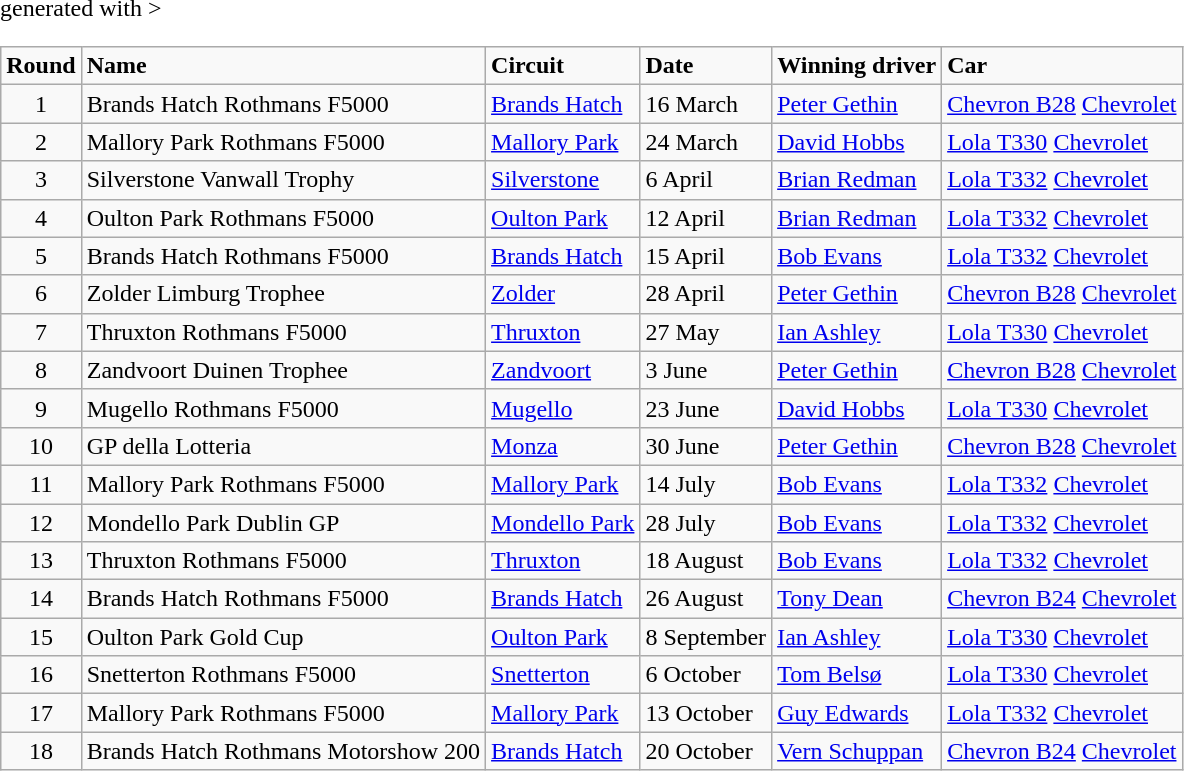<table class="wikitable" <hiddentext>generated with >
<tr style="font-weight:bold">
<td height="14" align="center">Round </td>
<td>Name </td>
<td>Circuit </td>
<td>Date </td>
<td>Winning driver </td>
<td>Car </td>
</tr>
<tr>
<td height="14" align="center">1</td>
<td>Brands Hatch Rothmans F5000</td>
<td> <a href='#'>Brands Hatch</a></td>
<td>16 March</td>
<td> <a href='#'>Peter Gethin</a></td>
<td><a href='#'>Chevron B28</a> <a href='#'>Chevrolet</a></td>
</tr>
<tr>
<td height="14" align="center">2</td>
<td>Mallory Park Rothmans F5000</td>
<td> <a href='#'>Mallory Park</a></td>
<td>24 March</td>
<td> <a href='#'>David Hobbs</a></td>
<td><a href='#'>Lola T330</a> <a href='#'>Chevrolet</a></td>
</tr>
<tr>
<td height="14" align="center">3</td>
<td>Silverstone Vanwall Trophy</td>
<td> <a href='#'>Silverstone</a></td>
<td>6 April</td>
<td> <a href='#'>Brian Redman</a></td>
<td><a href='#'>Lola T332</a> <a href='#'>Chevrolet</a></td>
</tr>
<tr>
<td height="14" align="center">4</td>
<td>Oulton Park Rothmans F5000</td>
<td> <a href='#'>Oulton Park</a></td>
<td>12 April</td>
<td> <a href='#'>Brian Redman</a></td>
<td><a href='#'>Lola T332</a> <a href='#'>Chevrolet</a></td>
</tr>
<tr>
<td height="14" align="center">5</td>
<td>Brands Hatch Rothmans F5000</td>
<td> <a href='#'>Brands Hatch</a></td>
<td>15 April </td>
<td> <a href='#'>Bob Evans</a></td>
<td><a href='#'>Lola T332</a> <a href='#'>Chevrolet</a></td>
</tr>
<tr>
<td height="14" align="center">6</td>
<td>Zolder Limburg Trophee</td>
<td> <a href='#'>Zolder</a></td>
<td>28 April</td>
<td> <a href='#'>Peter Gethin</a></td>
<td><a href='#'>Chevron B28</a> <a href='#'>Chevrolet</a></td>
</tr>
<tr>
<td height="14" align="center">7</td>
<td>Thruxton Rothmans F5000</td>
<td> <a href='#'>Thruxton</a></td>
<td>27 May</td>
<td> <a href='#'>Ian Ashley</a></td>
<td><a href='#'>Lola T330</a> <a href='#'>Chevrolet</a></td>
</tr>
<tr>
<td height="14" align="center">8</td>
<td>Zandvoort Duinen Trophee</td>
<td> <a href='#'>Zandvoort</a></td>
<td>3 June</td>
<td> <a href='#'>Peter Gethin</a></td>
<td><a href='#'>Chevron B28</a> <a href='#'>Chevrolet</a></td>
</tr>
<tr>
<td height="14" align="center">9</td>
<td>Mugello Rothmans F5000</td>
<td> <a href='#'>Mugello</a></td>
<td>23 June</td>
<td> <a href='#'>David Hobbs</a></td>
<td><a href='#'>Lola T330</a> <a href='#'>Chevrolet</a></td>
</tr>
<tr>
<td height="14" align="center">10</td>
<td>GP della Lotteria</td>
<td> <a href='#'>Monza</a></td>
<td>30 June</td>
<td> <a href='#'>Peter Gethin</a></td>
<td><a href='#'>Chevron B28</a> <a href='#'>Chevrolet</a></td>
</tr>
<tr>
<td height="14" align="center">11</td>
<td>Mallory Park Rothmans F5000</td>
<td> <a href='#'>Mallory Park</a></td>
<td>14 July</td>
<td> <a href='#'>Bob Evans</a></td>
<td><a href='#'>Lola T332</a> <a href='#'>Chevrolet</a></td>
</tr>
<tr>
<td height="14" align="center">12</td>
<td>Mondello Park Dublin GP</td>
<td> <a href='#'>Mondello Park</a></td>
<td>28 July</td>
<td> <a href='#'>Bob Evans</a></td>
<td><a href='#'>Lola T332</a> <a href='#'>Chevrolet</a></td>
</tr>
<tr>
<td height="14" align="center">13</td>
<td>Thruxton Rothmans F5000</td>
<td> <a href='#'>Thruxton</a></td>
<td>18 August</td>
<td> <a href='#'>Bob Evans</a></td>
<td><a href='#'>Lola T332</a> <a href='#'>Chevrolet</a></td>
</tr>
<tr>
<td height="14" align="center">14</td>
<td>Brands Hatch Rothmans F5000</td>
<td> <a href='#'>Brands Hatch</a></td>
<td>26 August</td>
<td> <a href='#'>Tony Dean</a></td>
<td><a href='#'>Chevron B24</a> <a href='#'>Chevrolet</a></td>
</tr>
<tr>
<td height="14" align="center">15</td>
<td>Oulton Park Gold Cup</td>
<td> <a href='#'>Oulton Park</a></td>
<td>8 September</td>
<td> <a href='#'>Ian Ashley</a></td>
<td><a href='#'>Lola T330</a> <a href='#'>Chevrolet</a></td>
</tr>
<tr>
<td height="14" align="center">16</td>
<td>Snetterton Rothmans F5000</td>
<td> <a href='#'>Snetterton</a></td>
<td>6 October</td>
<td> <a href='#'>Tom Belsø</a></td>
<td><a href='#'>Lola T330</a> <a href='#'>Chevrolet</a></td>
</tr>
<tr>
<td height="14" align="center">17</td>
<td>Mallory Park Rothmans F5000</td>
<td> <a href='#'>Mallory Park</a></td>
<td>13 October</td>
<td> <a href='#'>Guy Edwards</a></td>
<td><a href='#'>Lola T332</a> <a href='#'>Chevrolet</a></td>
</tr>
<tr>
<td height="14" align="center">18</td>
<td>Brands Hatch Rothmans Motorshow 200</td>
<td> <a href='#'>Brands Hatch</a></td>
<td>20 October</td>
<td> <a href='#'>Vern Schuppan</a></td>
<td><a href='#'>Chevron B24</a> <a href='#'>Chevrolet</a></td>
</tr>
</table>
